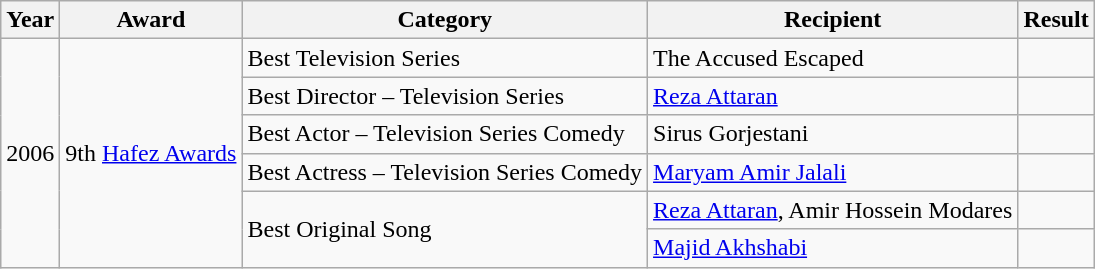<table class="wikitable sortable">
<tr>
<th>Year</th>
<th>Award</th>
<th>Category</th>
<th>Recipient</th>
<th>Result</th>
</tr>
<tr>
<td rowspan="6">2006</td>
<td rowspan="6">9th <a href='#'>Hafez Awards</a></td>
<td>Best Television Series</td>
<td>The Accused Escaped</td>
<td></td>
</tr>
<tr>
<td>Best Director – Television Series</td>
<td><a href='#'>Reza Attaran</a></td>
<td></td>
</tr>
<tr>
<td>Best Actor – Television Series Comedy</td>
<td>Sirus Gorjestani</td>
<td></td>
</tr>
<tr>
<td>Best Actress – Television Series Comedy</td>
<td><a href='#'>Maryam Amir Jalali</a></td>
<td></td>
</tr>
<tr>
<td rowspan="2">Best Original Song</td>
<td><a href='#'>Reza Attaran</a>, Amir Hossein Modares</td>
<td></td>
</tr>
<tr>
<td><a href='#'>Majid Akhshabi</a></td>
<td></td>
</tr>
</table>
